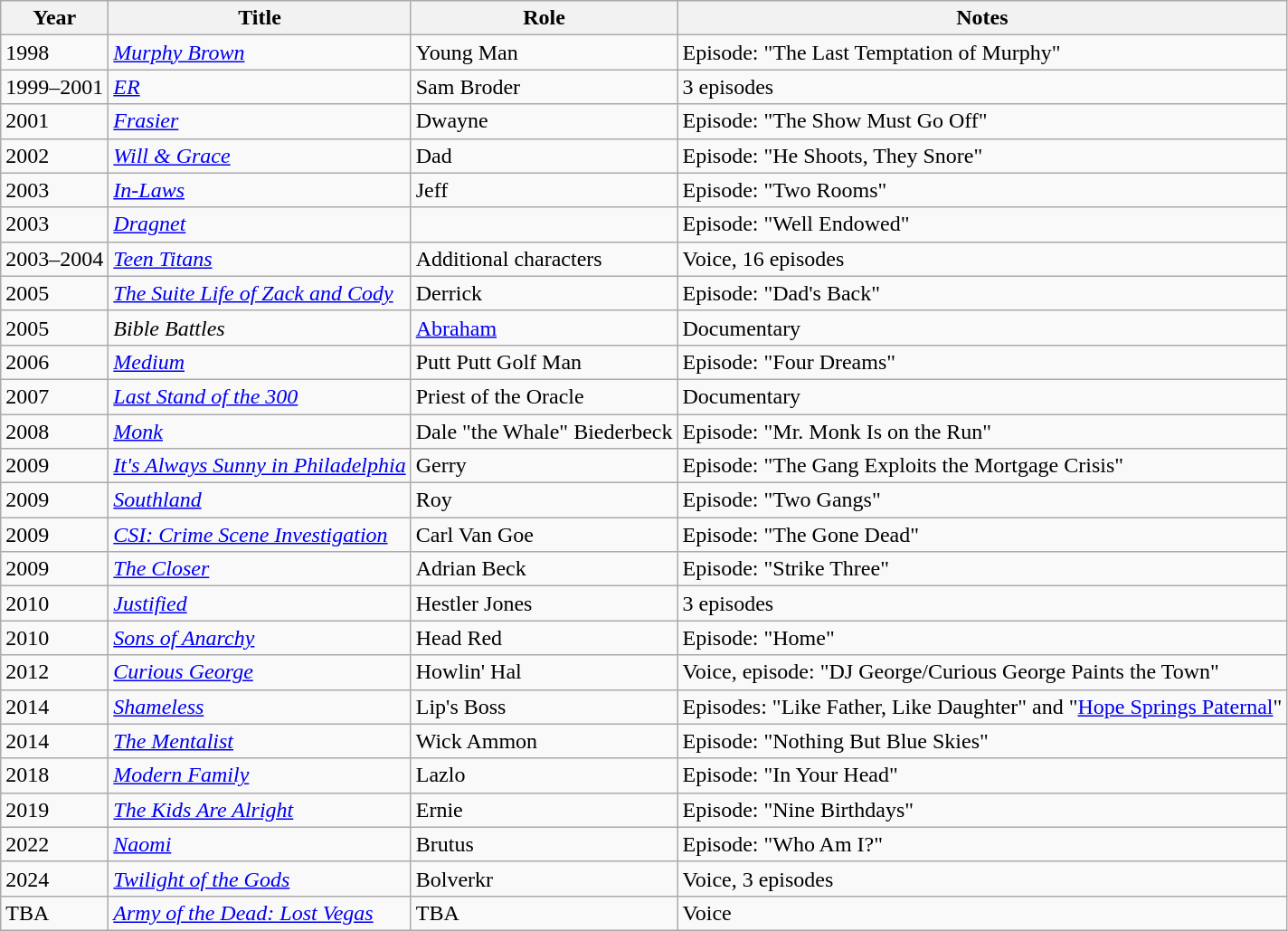<table class="wikitable sortable">
<tr>
<th>Year</th>
<th>Title</th>
<th>Role</th>
<th>Notes</th>
</tr>
<tr>
<td>1998</td>
<td><em><a href='#'>Murphy Brown</a></em></td>
<td>Young Man</td>
<td>Episode: "The Last Temptation of Murphy"</td>
</tr>
<tr>
<td>1999–2001</td>
<td><em><a href='#'>ER</a></em></td>
<td>Sam Broder</td>
<td>3 episodes</td>
</tr>
<tr>
<td>2001</td>
<td><em><a href='#'>Frasier</a></em></td>
<td>Dwayne</td>
<td>Episode: "The Show Must Go Off"</td>
</tr>
<tr>
<td>2002</td>
<td><em><a href='#'>Will & Grace</a></em></td>
<td>Dad</td>
<td>Episode: "He Shoots, They Snore"</td>
</tr>
<tr>
<td>2003</td>
<td><em><a href='#'>In-Laws</a></em></td>
<td>Jeff</td>
<td>Episode: "Two Rooms"</td>
</tr>
<tr>
<td>2003</td>
<td><em><a href='#'>Dragnet</a></em></td>
<td></td>
<td>Episode: "Well Endowed"</td>
</tr>
<tr>
<td>2003–2004</td>
<td><em><a href='#'>Teen Titans</a></em></td>
<td>Additional characters</td>
<td>Voice, 16 episodes</td>
</tr>
<tr>
<td>2005</td>
<td><em><a href='#'>The Suite Life of Zack and Cody</a></em></td>
<td>Derrick</td>
<td>Episode: "Dad's Back"</td>
</tr>
<tr>
<td>2005</td>
<td><em>Bible Battles</em></td>
<td><a href='#'>Abraham</a></td>
<td>Documentary</td>
</tr>
<tr>
<td>2006</td>
<td><em><a href='#'>Medium</a></em></td>
<td>Putt Putt Golf Man</td>
<td>Episode: "Four Dreams"</td>
</tr>
<tr>
<td>2007</td>
<td><em><a href='#'>Last Stand of the 300</a></em></td>
<td>Priest of the Oracle</td>
<td>Documentary</td>
</tr>
<tr>
<td>2008</td>
<td><em><a href='#'>Monk</a></em></td>
<td>Dale "the Whale" Biederbeck</td>
<td>Episode: "Mr. Monk Is on the Run"</td>
</tr>
<tr>
<td>2009</td>
<td><em><a href='#'>It's Always Sunny in Philadelphia</a></em></td>
<td>Gerry</td>
<td>Episode: "The Gang Exploits the Mortgage Crisis"</td>
</tr>
<tr>
<td>2009</td>
<td><em><a href='#'>Southland</a></em></td>
<td>Roy</td>
<td>Episode: "Two Gangs"</td>
</tr>
<tr>
<td>2009</td>
<td><em><a href='#'>CSI: Crime Scene Investigation</a></em></td>
<td>Carl Van Goe</td>
<td>Episode: "The Gone Dead"</td>
</tr>
<tr>
<td>2009</td>
<td><em><a href='#'>The Closer</a></em></td>
<td>Adrian Beck</td>
<td>Episode: "Strike Three"</td>
</tr>
<tr>
<td>2010</td>
<td><em><a href='#'>Justified</a></em></td>
<td>Hestler Jones</td>
<td>3 episodes</td>
</tr>
<tr>
<td>2010</td>
<td><em><a href='#'>Sons of Anarchy</a></em></td>
<td>Head Red</td>
<td>Episode: "Home"</td>
</tr>
<tr>
<td>2012</td>
<td><em><a href='#'>Curious George</a></em></td>
<td>Howlin' Hal</td>
<td>Voice, episode: "DJ George/Curious George Paints the Town"</td>
</tr>
<tr>
<td>2014</td>
<td><em><a href='#'>Shameless</a></em></td>
<td>Lip's Boss</td>
<td>Episodes: "Like Father, Like Daughter" and "<a href='#'>Hope Springs Paternal</a>"</td>
</tr>
<tr>
<td>2014</td>
<td><em><a href='#'>The Mentalist</a></em></td>
<td>Wick Ammon</td>
<td>Episode: "Nothing But Blue Skies"</td>
</tr>
<tr>
<td>2018</td>
<td><em><a href='#'>Modern Family</a></em></td>
<td>Lazlo</td>
<td>Episode: "In Your Head"</td>
</tr>
<tr>
<td>2019</td>
<td><em><a href='#'>The Kids Are Alright</a></em></td>
<td>Ernie</td>
<td>Episode: "Nine Birthdays"</td>
</tr>
<tr>
<td>2022</td>
<td><em><a href='#'>Naomi</a></em></td>
<td>Brutus</td>
<td>Episode: "Who Am I?"</td>
</tr>
<tr>
<td>2024</td>
<td><em><a href='#'>Twilight of the Gods</a></em></td>
<td>Bolverkr</td>
<td>Voice, 3 episodes</td>
</tr>
<tr>
<td>TBA</td>
<td><em><a href='#'>Army of the Dead: Lost Vegas</a></em></td>
<td>TBA</td>
<td>Voice</td>
</tr>
</table>
